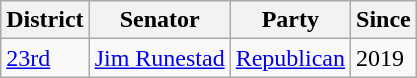<table class="wikitable">
<tr>
<th>District</th>
<th>Senator</th>
<th>Party</th>
<th>Since</th>
</tr>
<tr>
<td><a href='#'>23rd</a></td>
<td><a href='#'>Jim Runestad</a></td>
<td><a href='#'>Republican</a></td>
<td>2019</td>
</tr>
</table>
